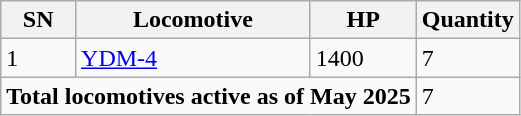<table class="wikitable">
<tr>
<th>SN</th>
<th>Locomotive</th>
<th>HP</th>
<th>Quantity</th>
</tr>
<tr>
<td>1</td>
<td><a href='#'>YDM-4</a></td>
<td>1400</td>
<td>7</td>
</tr>
<tr>
<td colspan="3"><strong>Total locomotives active as of May 2025</strong> </td>
<td>7</td>
</tr>
</table>
